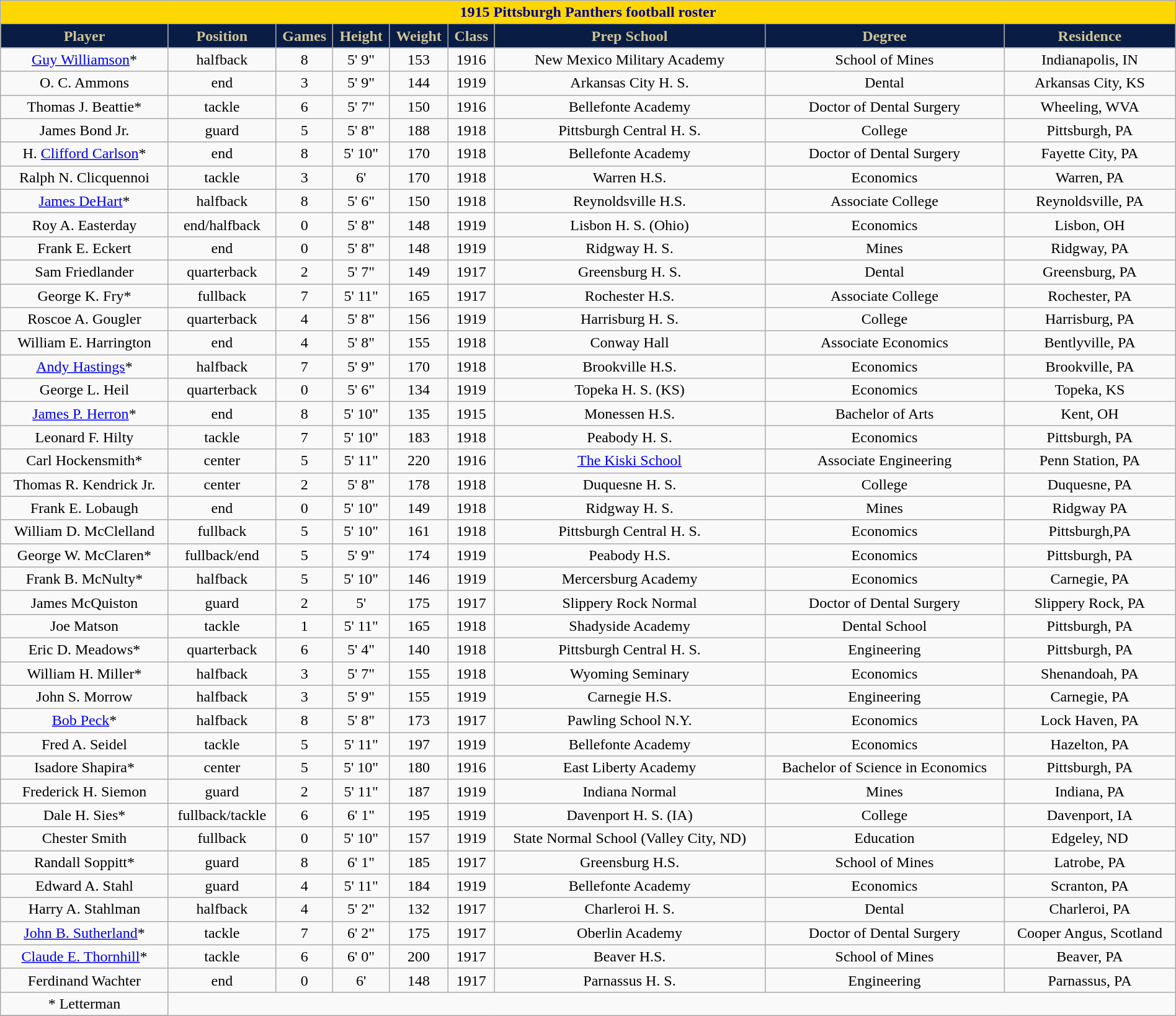<table class="wikitable collapsible collapsed" style="margin: left; text-align:right; width:100%;">
<tr>
<th colspan="10" ; style="background:gold; color:darkblue; text-align: center;"><strong>1915 Pittsburgh Panthers football roster</strong></th>
</tr>
<tr align="center"  style="background:#091C44; color:#CEC499;">
<td><strong>Player</strong></td>
<td><strong>Position</strong></td>
<td><strong>Games</strong></td>
<td><strong>Height</strong></td>
<td><strong>Weight</strong></td>
<td><strong>Class</strong></td>
<td><strong>Prep School</strong></td>
<td><strong>Degree</strong></td>
<td><strong>Residence</strong></td>
</tr>
<tr align="center" bgcolor="">
<td><a href='#'>Guy Williamson</a>*</td>
<td>halfback</td>
<td>8</td>
<td>5' 9"</td>
<td>153</td>
<td>1916</td>
<td>New Mexico Military Academy</td>
<td>School of Mines</td>
<td>Indianapolis, IN</td>
</tr>
<tr align="center" bgcolor="">
<td>O. C. Ammons</td>
<td>end</td>
<td>3</td>
<td>5' 9"</td>
<td>144</td>
<td>1919</td>
<td>Arkansas City H. S.</td>
<td>Dental</td>
<td>Arkansas City, KS</td>
</tr>
<tr align="center" bgcolor="">
<td>Thomas J. Beattie*</td>
<td>tackle</td>
<td>6</td>
<td>5' 7"</td>
<td>150</td>
<td>1916</td>
<td>Bellefonte Academy</td>
<td>Doctor of Dental Surgery</td>
<td>Wheeling, WVA</td>
</tr>
<tr align="center" bgcolor="">
<td>James Bond Jr.</td>
<td>guard</td>
<td>5</td>
<td>5' 8"</td>
<td>188</td>
<td>1918</td>
<td>Pittsburgh Central H. S.</td>
<td>College</td>
<td>Pittsburgh, PA</td>
</tr>
<tr align="center" bgcolor="">
<td>H. <a href='#'>Clifford Carlson</a>*</td>
<td>end</td>
<td>8</td>
<td>5' 10"</td>
<td>170</td>
<td>1918</td>
<td>Bellefonte Academy</td>
<td>Doctor of Dental Surgery</td>
<td>Fayette City, PA</td>
</tr>
<tr align="center" bgcolor="">
<td>Ralph N. Clicquennoi</td>
<td>tackle</td>
<td>3</td>
<td>6'</td>
<td>170</td>
<td>1918</td>
<td>Warren H.S.</td>
<td>Economics</td>
<td>Warren, PA</td>
</tr>
<tr align="center" bgcolor="">
<td><a href='#'>James DeHart</a>*</td>
<td>halfback</td>
<td>8</td>
<td>5' 6"</td>
<td>150</td>
<td>1918</td>
<td>Reynoldsville H.S.</td>
<td>Associate College</td>
<td>Reynoldsville, PA</td>
</tr>
<tr align="center" bgcolor="">
<td>Roy A. Easterday</td>
<td>end/halfback</td>
<td>0</td>
<td>5' 8"</td>
<td>148</td>
<td>1919</td>
<td>Lisbon H. S. (Ohio)</td>
<td>Economics</td>
<td>Lisbon, OH</td>
</tr>
<tr align="center" bgcolor="">
<td>Frank E. Eckert</td>
<td>end</td>
<td>0</td>
<td>5' 8"</td>
<td>148</td>
<td>1919</td>
<td>Ridgway H. S.</td>
<td>Mines</td>
<td>Ridgway, PA</td>
</tr>
<tr align="center" bgcolor="">
<td>Sam Friedlander</td>
<td>quarterback</td>
<td>2</td>
<td>5' 7"</td>
<td>149</td>
<td>1917</td>
<td>Greensburg H. S.</td>
<td>Dental</td>
<td>Greensburg, PA</td>
</tr>
<tr align="center" bgcolor="">
<td>George K. Fry*</td>
<td>fullback</td>
<td>7</td>
<td>5' 11"</td>
<td>165</td>
<td>1917</td>
<td>Rochester H.S.</td>
<td>Associate College</td>
<td>Rochester, PA</td>
</tr>
<tr align="center" bgcolor="">
<td>Roscoe A. Gougler</td>
<td>quarterback</td>
<td>4</td>
<td>5' 8"</td>
<td>156</td>
<td>1919</td>
<td>Harrisburg H. S.</td>
<td>College</td>
<td>Harrisburg, PA</td>
</tr>
<tr align="center" bgcolor="">
<td>William E. Harrington</td>
<td>end</td>
<td>4</td>
<td>5' 8"</td>
<td>155</td>
<td>1918</td>
<td>Conway Hall</td>
<td>Associate Economics</td>
<td>Bentlyville, PA</td>
</tr>
<tr align="center" bgcolor="">
<td><a href='#'>Andy Hastings</a>*</td>
<td>halfback</td>
<td>7</td>
<td>5' 9"</td>
<td>170</td>
<td>1918</td>
<td>Brookville H.S.</td>
<td>Economics</td>
<td>Brookville, PA</td>
</tr>
<tr align="center" bgcolor="">
<td>George L. Heil</td>
<td>quarterback</td>
<td>0</td>
<td>5' 6"</td>
<td>134</td>
<td>1919</td>
<td>Topeka H. S. (KS)</td>
<td>Economics</td>
<td>Topeka, KS</td>
</tr>
<tr align="center" bgcolor="">
<td><a href='#'>James P. Herron</a>*</td>
<td>end</td>
<td>8</td>
<td>5' 10"</td>
<td>135</td>
<td>1915</td>
<td>Monessen H.S.</td>
<td>Bachelor of Arts</td>
<td>Kent, OH</td>
</tr>
<tr align="center" bgcolor="">
<td>Leonard F. Hilty</td>
<td>tackle</td>
<td>7</td>
<td>5' 10"</td>
<td>183</td>
<td>1918</td>
<td>Peabody H. S.</td>
<td>Economics</td>
<td>Pittsburgh, PA</td>
</tr>
<tr align="center" bgcolor="">
<td>Carl Hockensmith*</td>
<td>center</td>
<td>5</td>
<td>5' 11"</td>
<td>220</td>
<td>1916</td>
<td><a href='#'>The Kiski School</a></td>
<td>Associate Engineering</td>
<td>Penn Station, PA</td>
</tr>
<tr align="center" bgcolor="">
<td>Thomas R. Kendrick Jr.</td>
<td>center</td>
<td>2</td>
<td>5' 8"</td>
<td>178</td>
<td>1918</td>
<td>Duquesne H. S.</td>
<td>College</td>
<td>Duquesne, PA</td>
</tr>
<tr align="center" bgcolor="">
<td>Frank E. Lobaugh</td>
<td>end</td>
<td>0</td>
<td>5' 10"</td>
<td>149</td>
<td>1918</td>
<td>Ridgway H. S.</td>
<td>Mines</td>
<td>Ridgway PA</td>
</tr>
<tr align="center" bgcolor="">
<td>William D. McClelland</td>
<td>fullback</td>
<td>5</td>
<td>5' 10"</td>
<td>161</td>
<td>1918</td>
<td>Pittsburgh Central H. S.</td>
<td>Economics</td>
<td>Pittsburgh,PA</td>
</tr>
<tr align="center" bgcolor="">
<td>George W. McClaren*</td>
<td>fullback/end</td>
<td>5</td>
<td>5' 9"</td>
<td>174</td>
<td>1919</td>
<td>Peabody H.S.</td>
<td>Economics</td>
<td>Pittsburgh, PA</td>
</tr>
<tr align="center" bgcolor="">
<td>Frank B. McNulty*</td>
<td>halfback</td>
<td>5</td>
<td>5' 10"</td>
<td>146</td>
<td>1919</td>
<td>Mercersburg Academy</td>
<td>Economics</td>
<td>Carnegie, PA</td>
</tr>
<tr align="center" bgcolor="">
<td>James McQuiston</td>
<td>guard</td>
<td>2</td>
<td>5'</td>
<td>175</td>
<td>1917</td>
<td>Slippery Rock Normal</td>
<td>Doctor of Dental Surgery</td>
<td>Slippery Rock, PA</td>
</tr>
<tr align="center" bgcolor="">
<td>Joe Matson</td>
<td>tackle</td>
<td>1</td>
<td>5' 11"</td>
<td>165</td>
<td>1918</td>
<td>Shadyside Academy</td>
<td>Dental School</td>
<td>Pittsburgh, PA</td>
</tr>
<tr align="center" bgcolor="">
<td>Eric D. Meadows*</td>
<td>quarterback</td>
<td>6</td>
<td>5' 4"</td>
<td>140</td>
<td>1918</td>
<td>Pittsburgh Central H. S.</td>
<td>Engineering</td>
<td>Pittsburgh, PA</td>
</tr>
<tr align="center" bgcolor="">
<td>William H. Miller*</td>
<td>halfback</td>
<td>3</td>
<td>5' 7"</td>
<td>155</td>
<td>1918</td>
<td>Wyoming Seminary</td>
<td>Economics</td>
<td>Shenandoah, PA</td>
</tr>
<tr align="center" bgcolor="">
<td>John S. Morrow</td>
<td>halfback</td>
<td>3</td>
<td>5' 9"</td>
<td>155</td>
<td>1919</td>
<td>Carnegie H.S.</td>
<td>Engineering</td>
<td>Carnegie, PA</td>
</tr>
<tr align="center" bgcolor="">
<td><a href='#'>Bob Peck</a>*</td>
<td>halfback</td>
<td>8</td>
<td>5' 8"</td>
<td>173</td>
<td>1917</td>
<td>Pawling School N.Y.</td>
<td>Economics</td>
<td>Lock Haven, PA</td>
</tr>
<tr align="center" bgcolor="">
<td>Fred A. Seidel</td>
<td>tackle</td>
<td>5</td>
<td>5' 11"</td>
<td>197</td>
<td>1919</td>
<td>Bellefonte Academy</td>
<td>Economics</td>
<td>Hazelton, PA</td>
</tr>
<tr align="center" bgcolor="">
<td>Isadore Shapira*</td>
<td>center</td>
<td>5</td>
<td>5' 10"</td>
<td>180</td>
<td>1916</td>
<td>East Liberty Academy</td>
<td>Bachelor of Science in Economics</td>
<td>Pittsburgh, PA</td>
</tr>
<tr align="center" bgcolor="">
<td>Frederick H. Siemon</td>
<td>guard</td>
<td>2</td>
<td>5' 11"</td>
<td>187</td>
<td>1919</td>
<td>Indiana Normal</td>
<td>Mines</td>
<td>Indiana, PA</td>
</tr>
<tr align="center" bgcolor="">
<td>Dale H. Sies*</td>
<td>fullback/tackle</td>
<td>6</td>
<td>6' 1"</td>
<td>195</td>
<td>1919</td>
<td>Davenport H. S. (IA)</td>
<td>College</td>
<td>Davenport, IA</td>
</tr>
<tr align="center" bgcolor="">
<td>Chester Smith</td>
<td>fullback</td>
<td>0</td>
<td>5' 10"</td>
<td>157</td>
<td>1919</td>
<td>State Normal School (Valley City, ND)</td>
<td>Education</td>
<td>Edgeley, ND</td>
</tr>
<tr align="center" bgcolor="">
<td>Randall Soppitt*</td>
<td>guard</td>
<td>8</td>
<td>6' 1"</td>
<td>185</td>
<td>1917</td>
<td>Greensburg H.S.</td>
<td>School of Mines</td>
<td>Latrobe, PA</td>
</tr>
<tr align="center" bgcolor=>
<td>Edward A. Stahl</td>
<td>guard</td>
<td>4</td>
<td>5' 11"</td>
<td>184</td>
<td>1919</td>
<td>Bellefonte Academy</td>
<td>Economics</td>
<td>Scranton, PA</td>
</tr>
<tr align="center" bgcolor=>
<td>Harry A. Stahlman</td>
<td>halfback</td>
<td>4</td>
<td>5' 2"</td>
<td>132</td>
<td>1917</td>
<td>Charleroi H. S.</td>
<td>Dental</td>
<td>Charleroi, PA</td>
</tr>
<tr align="center" bgcolor=>
<td><a href='#'>John B. Sutherland</a>*</td>
<td>tackle</td>
<td>7</td>
<td>6' 2"</td>
<td>175</td>
<td>1917</td>
<td>Oberlin Academy</td>
<td>Doctor of Dental Surgery</td>
<td>Cooper Angus, Scotland</td>
</tr>
<tr align="center" bgcolor="">
<td><a href='#'>Claude E. Thornhill</a>*</td>
<td>tackle</td>
<td>6</td>
<td>6' 0"</td>
<td>200</td>
<td>1917</td>
<td>Beaver H.S.</td>
<td>School of Mines</td>
<td>Beaver, PA</td>
</tr>
<tr align="center" bgcolor="">
<td>Ferdinand Wachter</td>
<td>end</td>
<td>0</td>
<td>6'</td>
<td>148</td>
<td>1917</td>
<td>Parnassus H. S.</td>
<td>Engineering</td>
<td>Parnassus, PA</td>
</tr>
<tr align="center" bgcolor="">
<td>* Letterman</td>
</tr>
<tr align="center" bgcolor=>
</tr>
</table>
